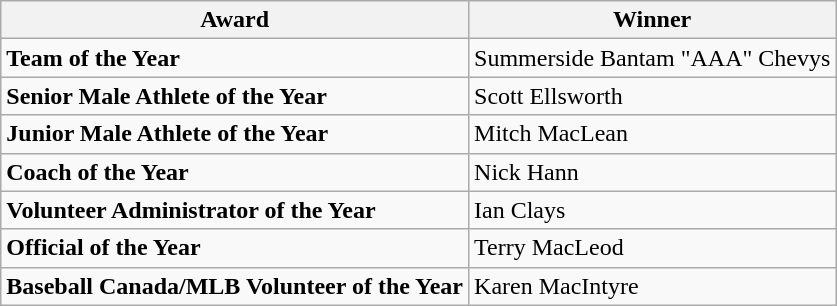<table class="wikitable">
<tr>
<th>Award</th>
<th>Winner</th>
</tr>
<tr>
<td><strong>Team of the Year</strong></td>
<td>Summerside Bantam "AAA" Chevys</td>
</tr>
<tr>
<td><strong>Senior Male Athlete of the Year</strong></td>
<td>Scott Ellsworth</td>
</tr>
<tr>
<td><strong>Junior Male Athlete of the Year</strong></td>
<td>Mitch MacLean</td>
</tr>
<tr>
<td><strong>Coach of the Year</strong></td>
<td>Nick Hann</td>
</tr>
<tr>
<td><strong>Volunteer Administrator of the Year</strong></td>
<td>Ian Clays</td>
</tr>
<tr>
<td><strong>Official of the Year</strong></td>
<td>Terry MacLeod</td>
</tr>
<tr>
<td><strong>Baseball Canada/MLB Volunteer of the Year</strong></td>
<td>Karen MacIntyre</td>
</tr>
</table>
